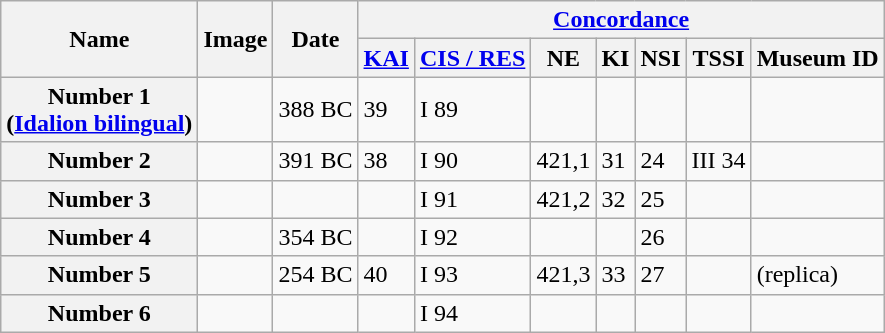<table class="wikitable sortable">
<tr>
<th rowspan="2">Name</th>
<th rowspan="2">Image</th>
<th rowspan="2">Date</th>
<th colspan="7"><a href='#'>Concordance</a></th>
</tr>
<tr>
<th><a href='#'>KAI</a></th>
<th><a href='#'>CIS / RES</a></th>
<th>NE</th>
<th>KI</th>
<th>NSI</th>
<th>TSSI</th>
<th>Museum ID</th>
</tr>
<tr>
<th>Number 1<br>(<a href='#'>Idalion bilingual</a>)</th>
<td></td>
<td>388 BC</td>
<td>39</td>
<td>I 89</td>
<td></td>
<td></td>
<td></td>
<td></td>
<td></td>
</tr>
<tr>
<th>Number 2</th>
<td></td>
<td>391 BC</td>
<td>38</td>
<td>I 90</td>
<td>421,1</td>
<td>31</td>
<td>24</td>
<td>III 34</td>
<td></td>
</tr>
<tr>
<th>Number 3</th>
<td></td>
<td></td>
<td></td>
<td>I 91</td>
<td>421,2</td>
<td>32</td>
<td>25</td>
<td></td>
<td></td>
</tr>
<tr>
<th>Number 4</th>
<td></td>
<td>354 BC</td>
<td></td>
<td>I 92</td>
<td></td>
<td></td>
<td>26</td>
<td></td>
<td></td>
</tr>
<tr>
<th>Number 5</th>
<td></td>
<td>254 BC</td>
<td>40</td>
<td>I 93</td>
<td>421,3</td>
<td>33</td>
<td>27</td>
<td></td>
<td> (replica)</td>
</tr>
<tr>
<th>Number 6</th>
<td></td>
<td></td>
<td></td>
<td>I 94</td>
<td></td>
<td></td>
<td></td>
<td></td>
<td></td>
</tr>
</table>
